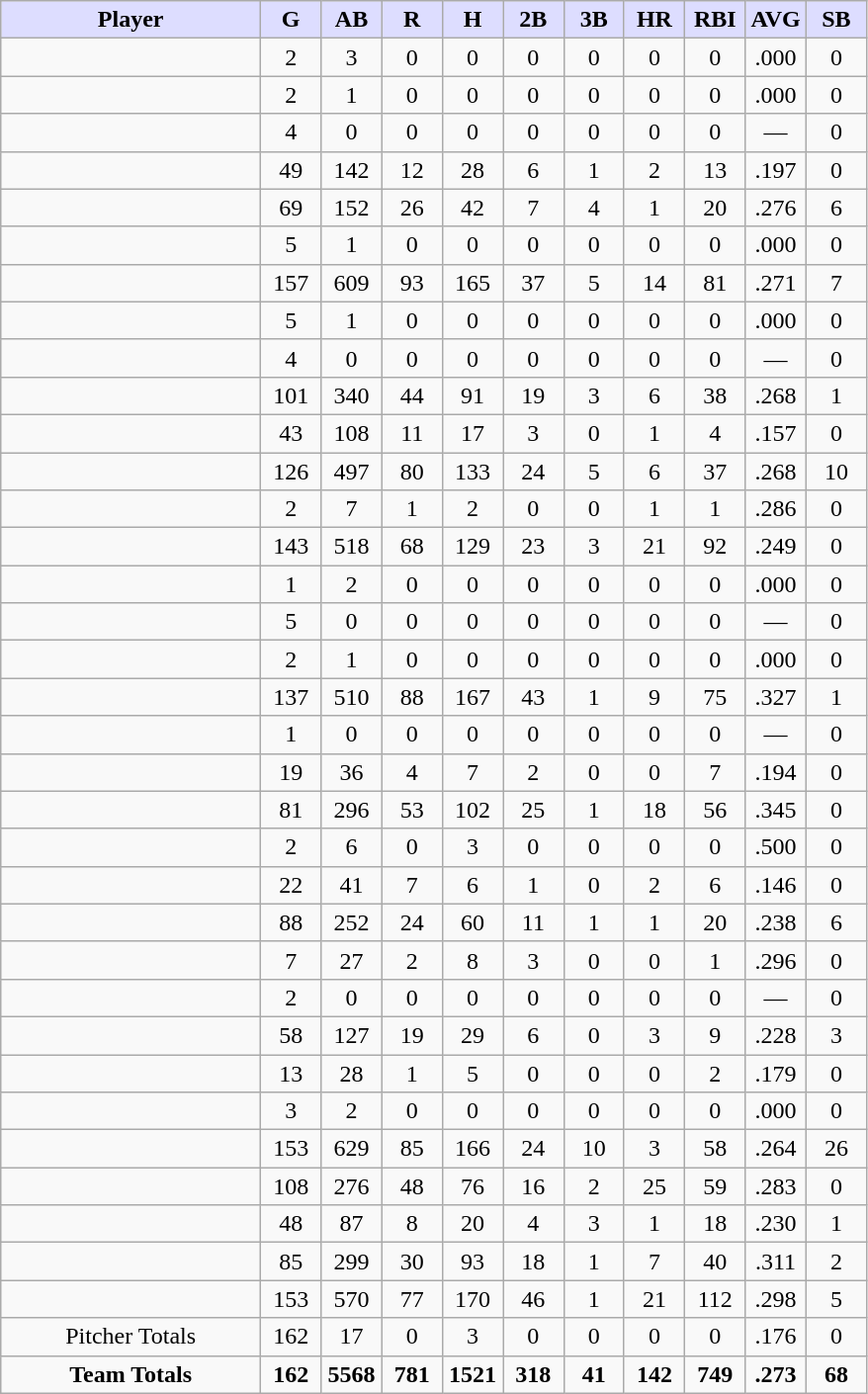<table class="wikitable">
<tr>
<th style="background:#ddf; width:30%;">Player</th>
<th style="background:#ddf; width:7%;">G</th>
<th style="background:#ddf; width:7%;">AB</th>
<th style="background:#ddf; width:7%;">R</th>
<th style="background:#ddf; width:7%;">H</th>
<th style="background:#ddf; width:7%;">2B</th>
<th style="background:#ddf; width:7%;">3B</th>
<th style="background:#ddf; width:7%;">HR</th>
<th style="background:#ddf; width:7%;">RBI</th>
<th style="background:#ddf; width:7%;">AVG</th>
<th style="background:#ddf; width:7%;">SB</th>
</tr>
<tr style="text-align:center;">
<td></td>
<td>2</td>
<td>3</td>
<td>0</td>
<td>0</td>
<td>0</td>
<td>0</td>
<td>0</td>
<td>0</td>
<td>.000</td>
<td>0</td>
</tr>
<tr style="text-align:center;">
<td></td>
<td>2</td>
<td>1</td>
<td>0</td>
<td>0</td>
<td>0</td>
<td>0</td>
<td>0</td>
<td>0</td>
<td>.000</td>
<td>0</td>
</tr>
<tr style="text-align:center;">
<td></td>
<td>4</td>
<td>0</td>
<td>0</td>
<td>0</td>
<td>0</td>
<td>0</td>
<td>0</td>
<td>0</td>
<td>—</td>
<td>0</td>
</tr>
<tr style="text-align:center;">
<td></td>
<td>49</td>
<td>142</td>
<td>12</td>
<td>28</td>
<td>6</td>
<td>1</td>
<td>2</td>
<td>13</td>
<td>.197</td>
<td>0</td>
</tr>
<tr style="text-align:center;">
<td></td>
<td>69</td>
<td>152</td>
<td>26</td>
<td>42</td>
<td>7</td>
<td>4</td>
<td>1</td>
<td>20</td>
<td>.276</td>
<td>6</td>
</tr>
<tr style="text-align:center;">
<td></td>
<td>5</td>
<td>1</td>
<td>0</td>
<td>0</td>
<td>0</td>
<td>0</td>
<td>0</td>
<td>0</td>
<td>.000</td>
<td>0</td>
</tr>
<tr style="text-align:center;">
<td></td>
<td>157</td>
<td>609</td>
<td>93</td>
<td>165</td>
<td>37</td>
<td>5</td>
<td>14</td>
<td>81</td>
<td>.271</td>
<td>7</td>
</tr>
<tr style="text-align:center;">
<td></td>
<td>5</td>
<td>1</td>
<td>0</td>
<td>0</td>
<td>0</td>
<td>0</td>
<td>0</td>
<td>0</td>
<td>.000</td>
<td>0</td>
</tr>
<tr style="text-align:center;">
<td></td>
<td>4</td>
<td>0</td>
<td>0</td>
<td>0</td>
<td>0</td>
<td>0</td>
<td>0</td>
<td>0</td>
<td>—</td>
<td>0</td>
</tr>
<tr style="text-align:center;">
<td></td>
<td>101</td>
<td>340</td>
<td>44</td>
<td>91</td>
<td>19</td>
<td>3</td>
<td>6</td>
<td>38</td>
<td>.268</td>
<td>1</td>
</tr>
<tr style="text-align:center;">
<td></td>
<td>43</td>
<td>108</td>
<td>11</td>
<td>17</td>
<td>3</td>
<td>0</td>
<td>1</td>
<td>4</td>
<td>.157</td>
<td>0</td>
</tr>
<tr style="text-align:center;">
<td></td>
<td>126</td>
<td>497</td>
<td>80</td>
<td>133</td>
<td>24</td>
<td>5</td>
<td>6</td>
<td>37</td>
<td>.268</td>
<td>10</td>
</tr>
<tr style="text-align:center;">
<td></td>
<td>2</td>
<td>7</td>
<td>1</td>
<td>2</td>
<td>0</td>
<td>0</td>
<td>1</td>
<td>1</td>
<td>.286</td>
<td>0</td>
</tr>
<tr style="text-align:center;">
<td></td>
<td>143</td>
<td>518</td>
<td>68</td>
<td>129</td>
<td>23</td>
<td>3</td>
<td>21</td>
<td>92</td>
<td>.249</td>
<td>0</td>
</tr>
<tr style="text-align:center;">
<td></td>
<td>1</td>
<td>2</td>
<td>0</td>
<td>0</td>
<td>0</td>
<td>0</td>
<td>0</td>
<td>0</td>
<td>.000</td>
<td>0</td>
</tr>
<tr style="text-align:center;">
<td></td>
<td>5</td>
<td>0</td>
<td>0</td>
<td>0</td>
<td>0</td>
<td>0</td>
<td>0</td>
<td>0</td>
<td>—</td>
<td>0</td>
</tr>
<tr style="text-align:center;">
<td></td>
<td>2</td>
<td>1</td>
<td>0</td>
<td>0</td>
<td>0</td>
<td>0</td>
<td>0</td>
<td>0</td>
<td>.000</td>
<td>0</td>
</tr>
<tr style="text-align:center;">
<td></td>
<td>137</td>
<td>510</td>
<td>88</td>
<td>167</td>
<td>43</td>
<td>1</td>
<td>9</td>
<td>75</td>
<td>.327</td>
<td>1</td>
</tr>
<tr style="text-align:center;">
<td></td>
<td>1</td>
<td>0</td>
<td>0</td>
<td>0</td>
<td>0</td>
<td>0</td>
<td>0</td>
<td>0</td>
<td>—</td>
<td>0</td>
</tr>
<tr style="text-align:center;">
<td></td>
<td>19</td>
<td>36</td>
<td>4</td>
<td>7</td>
<td>2</td>
<td>0</td>
<td>0</td>
<td>7</td>
<td>.194</td>
<td>0</td>
</tr>
<tr style="text-align:center;">
<td></td>
<td>81</td>
<td>296</td>
<td>53</td>
<td>102</td>
<td>25</td>
<td>1</td>
<td>18</td>
<td>56</td>
<td>.345</td>
<td>0</td>
</tr>
<tr style="text-align:center;">
<td></td>
<td>2</td>
<td>6</td>
<td>0</td>
<td>3</td>
<td>0</td>
<td>0</td>
<td>0</td>
<td>0</td>
<td>.500</td>
<td>0</td>
</tr>
<tr style="text-align:center;">
<td></td>
<td>22</td>
<td>41</td>
<td>7</td>
<td>6</td>
<td>1</td>
<td>0</td>
<td>2</td>
<td>6</td>
<td>.146</td>
<td>0</td>
</tr>
<tr style="text-align:center;">
<td></td>
<td>88</td>
<td>252</td>
<td>24</td>
<td>60</td>
<td>11</td>
<td>1</td>
<td>1</td>
<td>20</td>
<td>.238</td>
<td>6</td>
</tr>
<tr style="text-align:center;">
<td></td>
<td>7</td>
<td>27</td>
<td>2</td>
<td>8</td>
<td>3</td>
<td>0</td>
<td>0</td>
<td>1</td>
<td>.296</td>
<td>0</td>
</tr>
<tr style="text-align:center;">
<td></td>
<td>2</td>
<td>0</td>
<td>0</td>
<td>0</td>
<td>0</td>
<td>0</td>
<td>0</td>
<td>0</td>
<td>—</td>
<td>0</td>
</tr>
<tr style="text-align:center;">
<td></td>
<td>58</td>
<td>127</td>
<td>19</td>
<td>29</td>
<td>6</td>
<td>0</td>
<td>3</td>
<td>9</td>
<td>.228</td>
<td>3</td>
</tr>
<tr style="text-align:center;">
<td></td>
<td>13</td>
<td>28</td>
<td>1</td>
<td>5</td>
<td>0</td>
<td>0</td>
<td>0</td>
<td>2</td>
<td>.179</td>
<td>0</td>
</tr>
<tr style="text-align:center;">
<td></td>
<td>3</td>
<td>2</td>
<td>0</td>
<td>0</td>
<td>0</td>
<td>0</td>
<td>0</td>
<td>0</td>
<td>.000</td>
<td>0</td>
</tr>
<tr style="text-align:center;">
<td></td>
<td>153</td>
<td>629</td>
<td>85</td>
<td>166</td>
<td>24</td>
<td>10</td>
<td>3</td>
<td>58</td>
<td>.264</td>
<td>26</td>
</tr>
<tr style="text-align:center;">
<td></td>
<td>108</td>
<td>276</td>
<td>48</td>
<td>76</td>
<td>16</td>
<td>2</td>
<td>25</td>
<td>59</td>
<td>.283</td>
<td>0</td>
</tr>
<tr style="text-align:center;">
<td></td>
<td>48</td>
<td>87</td>
<td>8</td>
<td>20</td>
<td>4</td>
<td>3</td>
<td>1</td>
<td>18</td>
<td>.230</td>
<td>1</td>
</tr>
<tr style="text-align:center;">
<td></td>
<td>85</td>
<td>299</td>
<td>30</td>
<td>93</td>
<td>18</td>
<td>1</td>
<td>7</td>
<td>40</td>
<td>.311</td>
<td>2</td>
</tr>
<tr style="text-align:center;">
<td></td>
<td>153</td>
<td>570</td>
<td>77</td>
<td>170</td>
<td>46</td>
<td>1</td>
<td>21</td>
<td>112</td>
<td>.298</td>
<td>5</td>
</tr>
<tr align=center>
<td>Pitcher Totals</td>
<td>162</td>
<td>17</td>
<td>0</td>
<td>3</td>
<td>0</td>
<td>0</td>
<td>0</td>
<td>0</td>
<td>.176</td>
<td>0</td>
</tr>
<tr style="text-align:center;">
<td><strong>Team Totals</strong></td>
<td><strong>162</strong></td>
<td><strong>5568</strong></td>
<td><strong>781</strong></td>
<td><strong>1521</strong></td>
<td><strong>318</strong></td>
<td><strong>41</strong></td>
<td><strong>142</strong></td>
<td><strong>749</strong></td>
<td><strong>.273</strong></td>
<td><strong>68</strong></td>
</tr>
</table>
